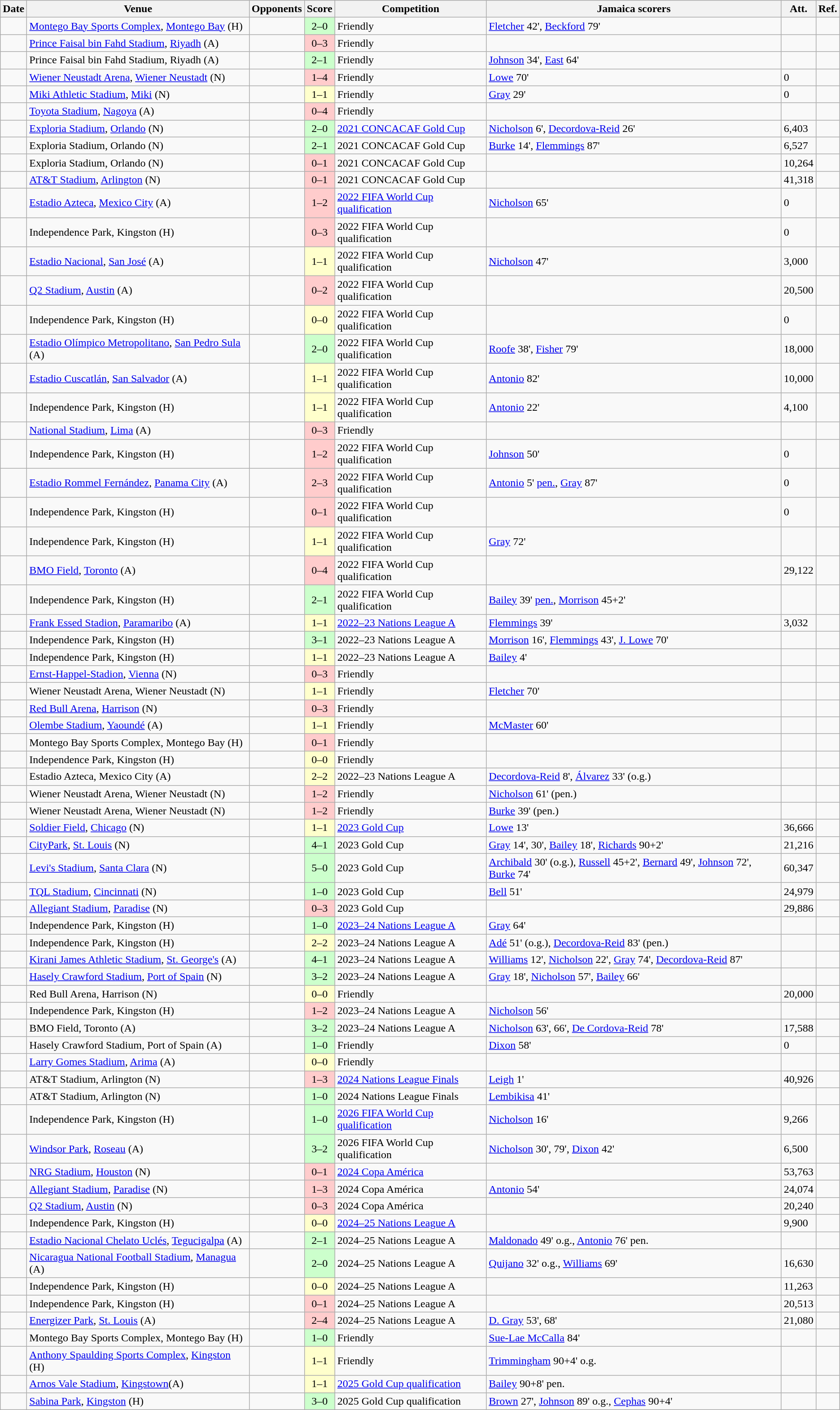<table class="wikitable sortable">
<tr>
<th scope=col>Date</th>
<th scope=col>Venue</th>
<th scope=col>Opponents</th>
<th scope=col>Score</th>
<th scope=col>Competition</th>
<th scope=col class=unsortable>Jamaica scorers</th>
<th scope=col>Att.</th>
<th scope=col class=unsortable>Ref.</th>
</tr>
<tr>
<td></td>
<td><a href='#'>Montego Bay Sports Complex</a>, <a href='#'>Montego Bay</a> (H)</td>
<td></td>
<td align=center bgcolor=#CCFFCC>2–0</td>
<td>Friendly</td>
<td><a href='#'>Fletcher</a> 42', <a href='#'>Beckford</a> 79'</td>
<td></td>
<td></td>
</tr>
<tr>
<td></td>
<td><a href='#'>Prince Faisal bin Fahd Stadium</a>, <a href='#'>Riyadh</a> (A)</td>
<td></td>
<td align=center bgcolor=#FFCCCC>0–3</td>
<td>Friendly</td>
<td></td>
<td></td>
<td></td>
</tr>
<tr>
<td></td>
<td>Prince Faisal bin Fahd Stadium, Riyadh (A)</td>
<td></td>
<td align=center bgcolor=#CCFFCC>2–1</td>
<td>Friendly</td>
<td><a href='#'>Johnson</a> 34', <a href='#'>East</a> 64'</td>
<td></td>
<td></td>
</tr>
<tr>
<td></td>
<td><a href='#'>Wiener Neustadt Arena</a>, <a href='#'>Wiener Neustadt</a> (N)</td>
<td></td>
<td align=center bgcolor=#FFCCCC>1–4</td>
<td>Friendly</td>
<td><a href='#'>Lowe</a> 70'</td>
<td>0</td>
<td></td>
</tr>
<tr>
<td></td>
<td><a href='#'>Miki Athletic Stadium</a>, <a href='#'>Miki</a> (N)</td>
<td></td>
<td align=center bgcolor=#FFFFCC>1–1</td>
<td>Friendly</td>
<td><a href='#'>Gray</a> 29'</td>
<td>0</td>
<td></td>
</tr>
<tr>
<td></td>
<td><a href='#'>Toyota Stadium</a>, <a href='#'>Nagoya</a> (A)</td>
<td></td>
<td align=center bgcolor=#FFCCCC>0–4</td>
<td>Friendly</td>
<td></td>
<td></td>
<td></td>
</tr>
<tr>
<td></td>
<td><a href='#'>Exploria Stadium</a>, <a href='#'>Orlando</a> (N)</td>
<td></td>
<td align=center bgcolor=#CCFFCC>2–0</td>
<td><a href='#'>2021 CONCACAF Gold Cup</a></td>
<td><a href='#'>Nicholson</a> 6', <a href='#'>Decordova-Reid</a> 26'</td>
<td>6,403</td>
<td></td>
</tr>
<tr>
<td></td>
<td>Exploria Stadium, Orlando (N)</td>
<td></td>
<td align=center bgcolor=#CCFFCC>2–1</td>
<td>2021 CONCACAF Gold Cup</td>
<td><a href='#'>Burke</a> 14', <a href='#'>Flemmings</a> 87'</td>
<td>6,527</td>
<td></td>
</tr>
<tr>
<td></td>
<td>Exploria Stadium, Orlando (N)</td>
<td></td>
<td align=center bgcolor=#FFCCCC>0–1</td>
<td>2021 CONCACAF Gold Cup</td>
<td></td>
<td>10,264</td>
<td></td>
</tr>
<tr>
<td></td>
<td><a href='#'>AT&T Stadium</a>, <a href='#'>Arlington</a> (N)</td>
<td></td>
<td align=center bgcolor=#FFCCCC>0–1</td>
<td>2021 CONCACAF Gold Cup</td>
<td></td>
<td>41,318</td>
<td></td>
</tr>
<tr>
<td></td>
<td><a href='#'>Estadio Azteca</a>, <a href='#'>Mexico City</a> (A)</td>
<td></td>
<td align=center bgcolor=#FFCCCC>1–2</td>
<td><a href='#'>2022 FIFA World Cup qualification</a></td>
<td><a href='#'>Nicholson</a> 65'</td>
<td>0</td>
<td></td>
</tr>
<tr>
<td></td>
<td>Independence Park, Kingston (H)</td>
<td></td>
<td align=center bgcolor=#FFCCCC>0–3</td>
<td>2022 FIFA World Cup qualification</td>
<td></td>
<td>0</td>
<td></td>
</tr>
<tr>
<td></td>
<td><a href='#'>Estadio Nacional</a>, <a href='#'>San José</a> (A)</td>
<td></td>
<td align=center bgcolor=#FFFFCC>1–1</td>
<td>2022 FIFA World Cup qualification</td>
<td><a href='#'>Nicholson</a> 47'</td>
<td>3,000</td>
<td></td>
</tr>
<tr>
<td></td>
<td><a href='#'>Q2 Stadium</a>, <a href='#'>Austin</a> (A)</td>
<td></td>
<td align=center bgcolor=#FFCCCC>0–2</td>
<td>2022 FIFA World Cup qualification</td>
<td></td>
<td>20,500</td>
<td></td>
</tr>
<tr>
<td></td>
<td>Independence Park, Kingston (H)</td>
<td></td>
<td align=center bgcolor=#FFFFCC>0–0</td>
<td>2022 FIFA World Cup qualification</td>
<td></td>
<td>0</td>
<td></td>
</tr>
<tr>
<td></td>
<td><a href='#'>Estadio Olímpico Metropolitano</a>, <a href='#'>San Pedro Sula</a> (A)</td>
<td></td>
<td align=center bgcolor=#CCFFCC>2–0</td>
<td>2022 FIFA World Cup qualification</td>
<td><a href='#'>Roofe</a> 38', <a href='#'>Fisher</a> 79'</td>
<td>18,000</td>
<td></td>
</tr>
<tr>
<td></td>
<td><a href='#'>Estadio Cuscatlán</a>, <a href='#'>San Salvador</a> (A)</td>
<td></td>
<td align=center bgcolor=#FFFFCC>1–1</td>
<td>2022 FIFA World Cup qualification</td>
<td><a href='#'>Antonio</a> 82'</td>
<td>10,000</td>
<td></td>
</tr>
<tr>
<td></td>
<td>Independence Park, Kingston (H)</td>
<td></td>
<td align=center bgcolor=#FFFFCC>1–1</td>
<td>2022 FIFA World Cup qualification</td>
<td><a href='#'>Antonio</a> 22'</td>
<td>4,100</td>
<td></td>
</tr>
<tr>
<td></td>
<td><a href='#'>National Stadium</a>, <a href='#'>Lima</a> (A)</td>
<td></td>
<td align=center bgcolor=#FFCCCC>0–3</td>
<td>Friendly</td>
<td></td>
<td></td>
<td></td>
</tr>
<tr>
<td></td>
<td>Independence Park, Kingston (H)</td>
<td></td>
<td align=center bgcolor=#FFCCCC>1–2</td>
<td>2022 FIFA World Cup qualification</td>
<td><a href='#'>Johnson</a> 50'</td>
<td>0</td>
<td></td>
</tr>
<tr>
<td></td>
<td><a href='#'>Estadio Rommel Fernández</a>, <a href='#'>Panama City</a> (A)</td>
<td></td>
<td align=center bgcolor=#FFCCCC>2–3</td>
<td>2022 FIFA World Cup qualification</td>
<td><a href='#'>Antonio</a> 5' <a href='#'>pen.</a>, <a href='#'>Gray</a> 87'</td>
<td>0</td>
<td></td>
</tr>
<tr>
<td></td>
<td>Independence Park, Kingston (H)</td>
<td></td>
<td align=center bgcolor=#FFCCCC>0–1</td>
<td>2022 FIFA World Cup qualification</td>
<td></td>
<td>0</td>
<td></td>
</tr>
<tr>
<td></td>
<td>Independence Park, Kingston (H)</td>
<td></td>
<td align=center bgcolor=#FFFFCC>1–1</td>
<td>2022 FIFA World Cup qualification</td>
<td><a href='#'>Gray</a> 72'</td>
<td></td>
<td></td>
</tr>
<tr>
<td></td>
<td><a href='#'>BMO Field</a>, <a href='#'>Toronto</a> (A)</td>
<td></td>
<td align=center bgcolor=#FFCCCC>0–4</td>
<td>2022 FIFA World Cup qualification</td>
<td></td>
<td>29,122</td>
<td></td>
</tr>
<tr>
<td></td>
<td>Independence Park, Kingston (H)</td>
<td></td>
<td align=center bgcolor=#CCFFCC>2–1</td>
<td>2022 FIFA World Cup qualification</td>
<td><a href='#'>Bailey</a> 39' <a href='#'>pen.</a>, <a href='#'>Morrison</a> 45+2'</td>
<td></td>
<td></td>
</tr>
<tr>
<td></td>
<td><a href='#'>Frank Essed Stadion</a>, <a href='#'>Paramaribo</a> (A)</td>
<td></td>
<td align=center bgcolor=#FFFFCC>1–1</td>
<td><a href='#'>2022–23 Nations League A</a></td>
<td><a href='#'>Flemmings</a> 39'</td>
<td>3,032</td>
<td></td>
</tr>
<tr>
<td></td>
<td>Independence Park, Kingston (H)</td>
<td></td>
<td align=center bgcolor=#CCFFCC>3–1</td>
<td>2022–23 Nations League A</td>
<td><a href='#'>Morrison</a> 16', <a href='#'>Flemmings</a> 43', <a href='#'>J. Lowe</a> 70'</td>
<td></td>
<td></td>
</tr>
<tr>
<td></td>
<td>Independence Park, Kingston (H)</td>
<td></td>
<td align=center bgcolor=#FFFFCC>1–1</td>
<td>2022–23 Nations League A</td>
<td><a href='#'>Bailey</a> 4'</td>
<td></td>
<td></td>
</tr>
<tr>
<td></td>
<td><a href='#'>Ernst-Happel-Stadion</a>, <a href='#'>Vienna</a> (N)</td>
<td></td>
<td align=center bgcolor=#FFCCCC>0–3</td>
<td>Friendly</td>
<td></td>
<td></td>
<td></td>
</tr>
<tr>
<td></td>
<td>Wiener Neustadt Arena, Wiener Neustadt (N)</td>
<td></td>
<td align=center bgcolor=#FFFFCC>1–1</td>
<td>Friendly</td>
<td><a href='#'>Fletcher</a> 70'</td>
<td></td>
<td></td>
</tr>
<tr>
<td></td>
<td><a href='#'>Red Bull Arena</a>, <a href='#'>Harrison</a> (N)</td>
<td></td>
<td align=center bgcolor=#FFCCCC>0–3</td>
<td>Friendly</td>
<td></td>
<td></td>
<td></td>
</tr>
<tr>
<td></td>
<td><a href='#'>Olembe Stadium</a>, <a href='#'>Yaoundé</a> (A)</td>
<td></td>
<td align=center bgcolor=#FFFFCC>1–1</td>
<td>Friendly</td>
<td><a href='#'>McMaster</a> 60'</td>
<td></td>
<td></td>
</tr>
<tr>
<td></td>
<td>Montego Bay Sports Complex, Montego Bay (H)</td>
<td></td>
<td align=center bgcolor=#FFCCCC>0–1</td>
<td>Friendly</td>
<td></td>
<td></td>
<td></td>
</tr>
<tr>
<td></td>
<td>Independence Park, Kingston (H)</td>
<td></td>
<td align=center bgcolor=#FFFFCC>0–0</td>
<td>Friendly</td>
<td></td>
<td></td>
<td></td>
</tr>
<tr>
<td></td>
<td>Estadio Azteca, Mexico City (A)</td>
<td></td>
<td align=center bgcolor=#FFFFCC>2–2</td>
<td>2022–23 Nations League A</td>
<td><a href='#'>Decordova-Reid</a> 8', <a href='#'>Álvarez</a> 33' (o.g.)</td>
<td></td>
<td></td>
</tr>
<tr>
<td></td>
<td>Wiener Neustadt Arena, Wiener Neustadt (N)</td>
<td></td>
<td align=center bgcolor=#FFCCCC>1–2</td>
<td>Friendly</td>
<td><a href='#'>Nicholson</a> 61' (pen.)</td>
<td></td>
<td></td>
</tr>
<tr>
<td></td>
<td>Wiener Neustadt Arena, Wiener Neustadt (N)</td>
<td></td>
<td align=center bgcolor=#FFCCCC>1–2</td>
<td>Friendly</td>
<td><a href='#'>Burke</a> 39' (pen.)</td>
<td></td>
<td></td>
</tr>
<tr>
<td></td>
<td><a href='#'>Soldier Field</a>, <a href='#'>Chicago</a> (N)</td>
<td></td>
<td align=center bgcolor=#FFFFCC>1–1</td>
<td><a href='#'>2023 Gold Cup</a></td>
<td><a href='#'>Lowe</a> 13'</td>
<td>36,666</td>
<td></td>
</tr>
<tr>
<td></td>
<td><a href='#'>CityPark</a>, <a href='#'>St. Louis</a> (N)</td>
<td></td>
<td align=center bgcolor=#CCFFCC>4–1</td>
<td>2023 Gold Cup</td>
<td><a href='#'>Gray</a> 14', 30', <a href='#'>Bailey</a> 18', <a href='#'>Richards</a> 90+2'</td>
<td>21,216</td>
<td></td>
</tr>
<tr>
<td></td>
<td><a href='#'>Levi's Stadium</a>, <a href='#'>Santa Clara</a> (N)</td>
<td></td>
<td align=center bgcolor=#CCFFCC>5–0</td>
<td>2023 Gold Cup</td>
<td><a href='#'>Archibald</a> 30' (o.g.), <a href='#'>Russell</a> 45+2', <a href='#'>Bernard</a> 49', <a href='#'>Johnson</a> 72', <a href='#'>Burke</a> 74'</td>
<td>60,347</td>
<td></td>
</tr>
<tr>
<td></td>
<td><a href='#'>TQL Stadium</a>, <a href='#'>Cincinnati</a> (N)</td>
<td></td>
<td align=center bgcolor=#CCFFCC>1–0</td>
<td>2023 Gold Cup</td>
<td><a href='#'>Bell</a> 51'</td>
<td>24,979</td>
<td></td>
</tr>
<tr>
<td></td>
<td><a href='#'>Allegiant Stadium</a>, <a href='#'>Paradise</a> (N)</td>
<td></td>
<td align=center bgcolor=#FFCCCC>0–3</td>
<td>2023 Gold Cup</td>
<td></td>
<td>29,886</td>
<td></td>
</tr>
<tr>
<td></td>
<td>Independence Park, Kingston (H)</td>
<td></td>
<td align=center bgcolor=#CCFFCC>1–0</td>
<td><a href='#'>2023–24 Nations League A</a></td>
<td><a href='#'>Gray</a> 64'</td>
<td></td>
<td></td>
</tr>
<tr>
<td></td>
<td>Independence Park, Kingston (H)</td>
<td></td>
<td align=center bgcolor=#FFFFCC>2–2</td>
<td>2023–24 Nations League A</td>
<td><a href='#'>Adé</a> 51' (o.g.), <a href='#'>Decordova-Reid</a> 83' (pen.)</td>
<td></td>
<td></td>
</tr>
<tr>
<td></td>
<td><a href='#'>Kirani James Athletic Stadium</a>, <a href='#'>St. George's</a> (A)</td>
<td></td>
<td align=center bgcolor=#CCFFCC>4–1</td>
<td>2023–24 Nations League A</td>
<td><a href='#'>Williams</a> 12', <a href='#'>Nicholson</a> 22', <a href='#'>Gray</a> 74', <a href='#'>Decordova-Reid</a> 87'</td>
<td></td>
<td></td>
</tr>
<tr>
<td></td>
<td><a href='#'>Hasely Crawford Stadium</a>, <a href='#'>Port of Spain</a> (N)</td>
<td></td>
<td align=center bgcolor=#CCFFCC>3–2</td>
<td>2023–24 Nations League A</td>
<td><a href='#'>Gray</a> 18', <a href='#'>Nicholson</a> 57', <a href='#'>Bailey</a> 66'</td>
<td></td>
<td></td>
</tr>
<tr>
<td></td>
<td>Red Bull Arena, Harrison (N)</td>
<td></td>
<td align=center bgcolor=#FFFFCC>0–0</td>
<td>Friendly</td>
<td></td>
<td>20,000</td>
<td></td>
</tr>
<tr>
<td></td>
<td>Independence Park, Kingston (H)</td>
<td></td>
<td align=center bgcolor=#FFCCCC>1–2</td>
<td>2023–24 Nations League A</td>
<td><a href='#'>Nicholson</a> 56'</td>
<td></td>
<td></td>
</tr>
<tr>
<td></td>
<td>BMO Field, Toronto (A)</td>
<td></td>
<td align=center bgcolor=#CCFFCC>3–2</td>
<td>2023–24 Nations League A</td>
<td><a href='#'>Nicholson</a> 63', 66', <a href='#'>De Cordova-Reid</a> 78'</td>
<td>17,588</td>
<td></td>
</tr>
<tr>
<td></td>
<td>Hasely Crawford Stadium, Port of Spain (A)</td>
<td></td>
<td align=center bgcolor=#CCFFCC>1–0</td>
<td>Friendly</td>
<td><a href='#'>Dixon</a> 58'</td>
<td>0</td>
<td></td>
</tr>
<tr>
<td></td>
<td><a href='#'>Larry Gomes Stadium</a>, <a href='#'>Arima</a> (A)</td>
<td></td>
<td align=center bgcolor=#FFFFCC>0–0</td>
<td>Friendly</td>
<td></td>
<td></td>
<td></td>
</tr>
<tr>
<td></td>
<td>AT&T Stadium, Arlington (N)</td>
<td></td>
<td align=center bgcolor=#FFCCCC>1–3 </td>
<td><a href='#'>2024 Nations League Finals</a></td>
<td><a href='#'>Leigh</a> 1'</td>
<td>40,926</td>
<td></td>
</tr>
<tr>
<td></td>
<td>AT&T Stadium, Arlington (N)</td>
<td></td>
<td align=center bgcolor=#CCFFCC>1–0</td>
<td>2024 Nations League Finals</td>
<td><a href='#'>Lembikisa</a> 41'</td>
<td></td>
<td></td>
</tr>
<tr>
<td></td>
<td>Independence Park, Kingston (H)</td>
<td></td>
<td align=center bgcolor=#CCFFCC>1–0</td>
<td><a href='#'>2026 FIFA World Cup qualification</a></td>
<td><a href='#'>Nicholson</a> 16'</td>
<td>9,266</td>
<td></td>
</tr>
<tr>
<td></td>
<td><a href='#'>Windsor Park</a>, <a href='#'>Roseau</a> (A)</td>
<td></td>
<td align=center bgcolor=#CCFFCC>3–2</td>
<td>2026 FIFA World Cup qualification</td>
<td><a href='#'>Nicholson</a> 30', 79', <a href='#'>Dixon</a> 42'</td>
<td>6,500</td>
<td></td>
</tr>
<tr>
<td></td>
<td><a href='#'>NRG Stadium</a>, <a href='#'>Houston</a> (N)</td>
<td></td>
<td align=center bgcolor=#FFCCCC>0–1</td>
<td><a href='#'>2024 Copa América</a></td>
<td></td>
<td>53,763</td>
<td></td>
</tr>
<tr>
<td></td>
<td><a href='#'>Allegiant Stadium</a>, <a href='#'>Paradise</a> (N)</td>
<td></td>
<td align=center bgcolor=#FFCCCC>1–3</td>
<td>2024 Copa América</td>
<td><a href='#'>Antonio</a> 54'</td>
<td>24,074</td>
<td></td>
</tr>
<tr>
<td></td>
<td><a href='#'>Q2 Stadium</a>, <a href='#'>Austin</a> (N)</td>
<td></td>
<td align=center bgcolor=#FFCCCC>0–3</td>
<td>2024 Copa América</td>
<td></td>
<td>20,240</td>
<td></td>
</tr>
<tr>
<td></td>
<td>Independence Park, Kingston (H)</td>
<td></td>
<td align=center bgcolor=#FFFFCC>0–0</td>
<td><a href='#'>2024–25 Nations League A</a></td>
<td></td>
<td>9,900</td>
<td></td>
</tr>
<tr>
<td></td>
<td><a href='#'>Estadio Nacional Chelato Uclés</a>, <a href='#'>Tegucigalpa</a> (A)</td>
<td></td>
<td align=center bgcolor=#CCFFCC>2–1</td>
<td>2024–25 Nations League A</td>
<td><a href='#'>Maldonado</a> 49' o.g., <a href='#'>Antonio</a> 76' pen.</td>
<td></td>
<td></td>
</tr>
<tr>
<td></td>
<td><a href='#'>Nicaragua National Football Stadium</a>, <a href='#'>Managua</a> (A)</td>
<td></td>
<td align=center bgcolor=#CCFFCC>2–0</td>
<td>2024–25 Nations League A</td>
<td><a href='#'>Quijano</a> 32' o.g., <a href='#'>Williams</a> 69'</td>
<td>16,630</td>
<td></td>
</tr>
<tr>
<td></td>
<td>Independence Park, Kingston (H)</td>
<td></td>
<td align=center bgcolor=#FFFFCC>0–0</td>
<td>2024–25 Nations League A</td>
<td></td>
<td>11,263</td>
<td></td>
</tr>
<tr>
<td></td>
<td>Independence Park, Kingston (H)</td>
<td></td>
<td align=center bgcolor=#FFCCCC>0–1</td>
<td>2024–25 Nations League A</td>
<td></td>
<td>20,513</td>
<td></td>
</tr>
<tr>
<td></td>
<td><a href='#'>Energizer Park</a>, <a href='#'>St. Louis</a> (A)</td>
<td></td>
<td align=center bgcolor=#FFCCCC>2–4</td>
<td>2024–25 Nations League A</td>
<td><a href='#'>D. Gray</a> 53', 68'</td>
<td>21,080</td>
<td></td>
</tr>
<tr>
<td></td>
<td>Montego Bay Sports Complex, Montego Bay (H)</td>
<td></td>
<td align=center bgcolor=#CCFFCC>1–0</td>
<td>Friendly</td>
<td><a href='#'>Sue-Lae McCalla</a> 84'</td>
<td></td>
<td></td>
</tr>
<tr>
<td></td>
<td><a href='#'>Anthony Spaulding Sports Complex</a>, <a href='#'>Kingston</a> (H)</td>
<td></td>
<td align=center bgcolor=#FFFFCC>1–1</td>
<td>Friendly</td>
<td><a href='#'>Trimmingham</a> 90+4' o.g.</td>
<td></td>
<td></td>
</tr>
<tr>
<td></td>
<td><a href='#'>Arnos Vale Stadium</a>, <a href='#'>Kingstown</a>(A)</td>
<td></td>
<td align=center bgcolor=#FFFFCC>1–1</td>
<td><a href='#'>2025 Gold Cup qualification</a></td>
<td><a href='#'>Bailey</a> 90+8' pen.</td>
<td></td>
<td></td>
</tr>
<tr>
<td></td>
<td><a href='#'>Sabina Park</a>, <a href='#'>Kingston</a> (H)</td>
<td></td>
<td align=center bgcolor=#CCFFCC>3–0</td>
<td>2025 Gold Cup qualification</td>
<td><a href='#'>Brown</a> 27', <a href='#'>Johnson</a> 89' o.g., <a href='#'>Cephas</a> 90+4'</td>
<td></td>
<td></td>
</tr>
</table>
